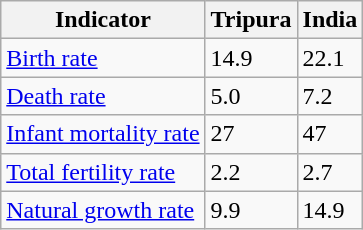<table class="wikitable">
<tr>
<th>Indicator </th>
<th>Tripura</th>
<th>India</th>
</tr>
<tr>
<td><a href='#'>Birth rate</a></td>
<td>14.9</td>
<td>22.1</td>
</tr>
<tr>
<td><a href='#'>Death rate</a></td>
<td>5.0</td>
<td>7.2</td>
</tr>
<tr>
<td><a href='#'>Infant mortality rate</a></td>
<td>27</td>
<td>47</td>
</tr>
<tr>
<td><a href='#'>Total fertility rate</a></td>
<td>2.2</td>
<td>2.7</td>
</tr>
<tr>
<td><a href='#'>Natural growth rate</a></td>
<td>9.9</td>
<td>14.9</td>
</tr>
</table>
